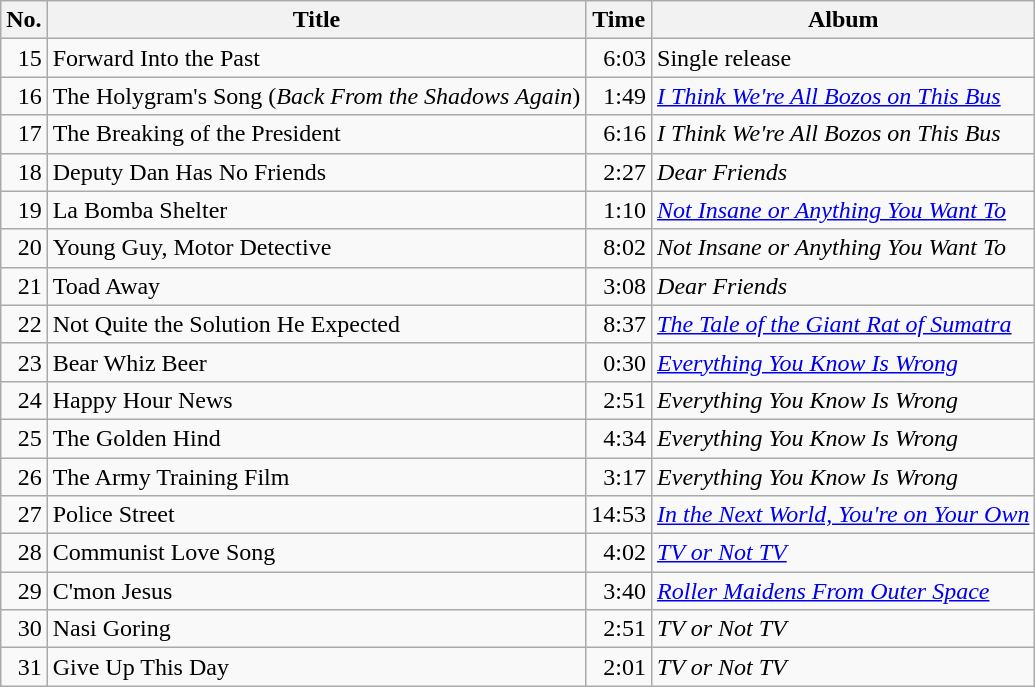<table class="wikitable">
<tr>
<th>No.</th>
<th>Title</th>
<th>Time</th>
<th>Album</th>
</tr>
<tr>
<td style="text-align: right;">15</td>
<td>Forward Into the Past</td>
<td style="text-align: right;">6:03</td>
<td>Single release</td>
</tr>
<tr>
<td style="text-align: right;">16</td>
<td>The Holygram's Song (<em>Back From the Shadows Again</em>)</td>
<td style="text-align: right;">1:49</td>
<td><em><a href='#'>I Think We're All Bozos on This Bus</a></em></td>
</tr>
<tr>
<td style="text-align: right;">17</td>
<td>The Breaking of the President</td>
<td style="text-align: right;">6:16</td>
<td><em>I Think We're All Bozos on This Bus</em></td>
</tr>
<tr>
<td style="text-align: right;">18</td>
<td>Deputy Dan Has No Friends</td>
<td style="text-align: right;">2:27</td>
<td><em>Dear Friends</em></td>
</tr>
<tr>
<td style="text-align: right;">19</td>
<td>La Bomba Shelter</td>
<td style="text-align: right;">1:10</td>
<td><em><a href='#'>Not Insane or Anything You Want To</a></em></td>
</tr>
<tr>
<td style="text-align: right;">20</td>
<td>Young Guy, Motor Detective</td>
<td style="text-align: right;">8:02</td>
<td><em>Not Insane or Anything You Want To</em></td>
</tr>
<tr>
<td style="text-align: right;">21</td>
<td>Toad Away</td>
<td style="text-align: right;">3:08</td>
<td><em>Dear Friends</em></td>
</tr>
<tr>
<td style="text-align: right;">22</td>
<td>Not Quite the Solution He Expected</td>
<td style="text-align: right;">8:37</td>
<td><em><a href='#'>The Tale of the Giant Rat of Sumatra</a></em></td>
</tr>
<tr>
<td style="text-align: right;">23</td>
<td>Bear Whiz Beer</td>
<td style="text-align: right;">0:30</td>
<td><em><a href='#'>Everything You Know Is Wrong</a></em></td>
</tr>
<tr>
<td style="text-align: right;">24</td>
<td>Happy Hour News</td>
<td style="text-align: right;">2:51</td>
<td><em>Everything You Know Is Wrong</em></td>
</tr>
<tr>
<td style="text-align: right;">25</td>
<td>The Golden Hind</td>
<td style="text-align: right;">4:34</td>
<td><em>Everything You Know Is Wrong</em></td>
</tr>
<tr>
<td style="text-align: right;">26</td>
<td>The Army Training Film</td>
<td style="text-align: right;">3:17</td>
<td><em>Everything You Know Is Wrong</em></td>
</tr>
<tr>
<td style="text-align: right;">27</td>
<td>Police Street</td>
<td style="text-align: right;">14:53</td>
<td><em><a href='#'>In the Next World, You're on Your Own</a></em></td>
</tr>
<tr>
<td style="text-align: right;">28</td>
<td>Communist Love Song</td>
<td style="text-align: right;">4:02</td>
<td><em><a href='#'>TV or Not TV</a></em></td>
</tr>
<tr>
<td style="text-align: right;">29</td>
<td>C'mon Jesus</td>
<td style="text-align: right;">3:40</td>
<td><em><a href='#'>Roller Maidens From Outer Space</a></em></td>
</tr>
<tr>
<td style="text-align: right;">30</td>
<td>Nasi Goring</td>
<td style="text-align: right;">2:51</td>
<td><em>TV or Not TV</em></td>
</tr>
<tr>
<td style="text-align: right;">31</td>
<td>Give Up This Day</td>
<td style="text-align: right;">2:01</td>
<td><em>TV or Not TV</em></td>
</tr>
</table>
